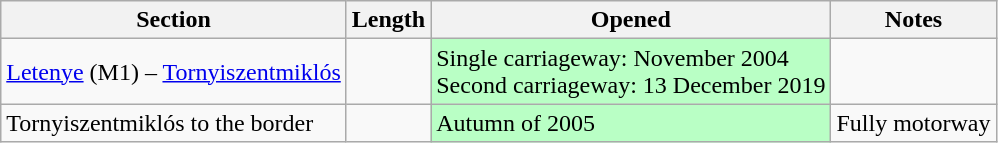<table class="wikitable">
<tr>
<th>Section</th>
<th>Length</th>
<th>Opened</th>
<th>Notes</th>
</tr>
<tr>
<td><a href='#'>Letenye</a> (M1) – <a href='#'>Tornyiszentmiklós</a></td>
<td></td>
<td bgcolor="#B9FFC5">Single carriageway: November 2004<br>Second carriageway: 13 December 2019</td>
<td></td>
</tr>
<tr>
<td>Tornyiszentmiklós to the border</td>
<td></td>
<td bgcolor="#B9FFC5">Autumn of 2005</td>
<td>Fully motorway</td>
</tr>
</table>
